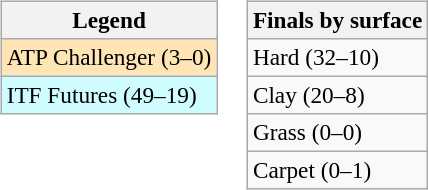<table>
<tr valign=top>
<td><br><table class=wikitable style=font-size:97%>
<tr>
<th>Legend</th>
</tr>
<tr bgcolor=moccasin>
<td>ATP Challenger (3–0)</td>
</tr>
<tr bgcolor=cffcff>
<td>ITF Futures (49–19)</td>
</tr>
</table>
</td>
<td><br><table class=wikitable style=font-size:97%>
<tr>
<th>Finals by surface</th>
</tr>
<tr>
<td>Hard (32–10)</td>
</tr>
<tr>
<td>Clay (20–8)</td>
</tr>
<tr>
<td>Grass (0–0)</td>
</tr>
<tr>
<td>Carpet (0–1)</td>
</tr>
</table>
</td>
</tr>
</table>
